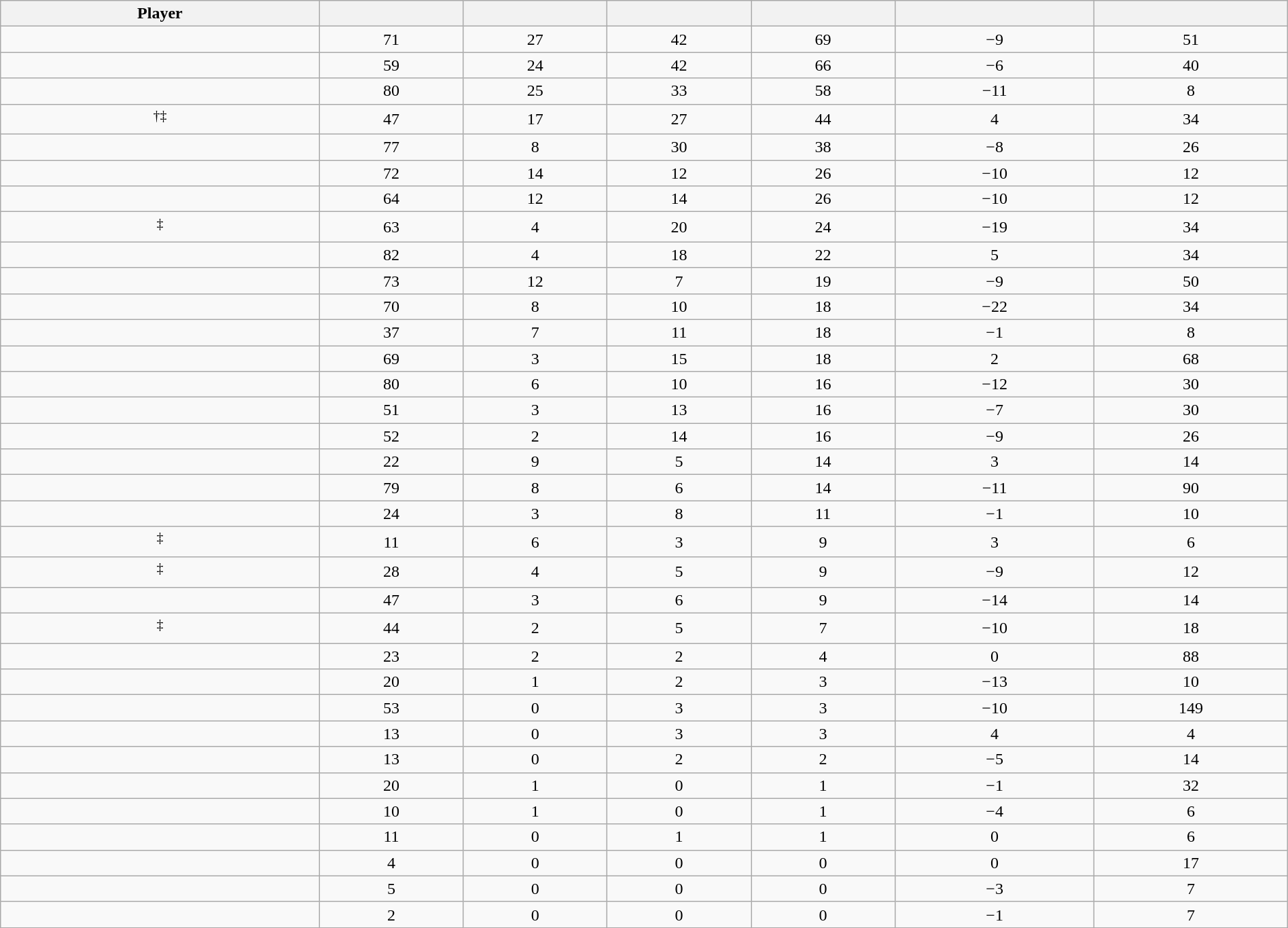<table class="wikitable sortable" style="width:100%; text-align:center;">
<tr>
<th>Player</th>
<th></th>
<th></th>
<th></th>
<th></th>
<th data-sort-type="number"></th>
<th></th>
</tr>
<tr>
<td></td>
<td>71</td>
<td>27</td>
<td>42</td>
<td>69</td>
<td>−9</td>
<td>51</td>
</tr>
<tr>
<td></td>
<td>59</td>
<td>24</td>
<td>42</td>
<td>66</td>
<td>−6</td>
<td>40</td>
</tr>
<tr>
<td></td>
<td>80</td>
<td>25</td>
<td>33</td>
<td>58</td>
<td>−11</td>
<td>8</td>
</tr>
<tr>
<td><sup>†‡</sup></td>
<td>47</td>
<td>17</td>
<td>27</td>
<td>44</td>
<td>4</td>
<td>34</td>
</tr>
<tr>
<td></td>
<td>77</td>
<td>8</td>
<td>30</td>
<td>38</td>
<td>−8</td>
<td>26</td>
</tr>
<tr>
<td></td>
<td>72</td>
<td>14</td>
<td>12</td>
<td>26</td>
<td>−10</td>
<td>12</td>
</tr>
<tr>
<td></td>
<td>64</td>
<td>12</td>
<td>14</td>
<td>26</td>
<td>−10</td>
<td>12</td>
</tr>
<tr>
<td><sup>‡</sup></td>
<td>63</td>
<td>4</td>
<td>20</td>
<td>24</td>
<td>−19</td>
<td>34</td>
</tr>
<tr>
<td></td>
<td>82</td>
<td>4</td>
<td>18</td>
<td>22</td>
<td>5</td>
<td>34</td>
</tr>
<tr>
<td></td>
<td>73</td>
<td>12</td>
<td>7</td>
<td>19</td>
<td>−9</td>
<td>50</td>
</tr>
<tr>
<td></td>
<td>70</td>
<td>8</td>
<td>10</td>
<td>18</td>
<td>−22</td>
<td>34</td>
</tr>
<tr>
<td></td>
<td>37</td>
<td>7</td>
<td>11</td>
<td>18</td>
<td>−1</td>
<td>8</td>
</tr>
<tr>
<td></td>
<td>69</td>
<td>3</td>
<td>15</td>
<td>18</td>
<td>2</td>
<td>68</td>
</tr>
<tr>
<td></td>
<td>80</td>
<td>6</td>
<td>10</td>
<td>16</td>
<td>−12</td>
<td>30</td>
</tr>
<tr>
<td></td>
<td>51</td>
<td>3</td>
<td>13</td>
<td>16</td>
<td>−7</td>
<td>30</td>
</tr>
<tr>
<td></td>
<td>52</td>
<td>2</td>
<td>14</td>
<td>16</td>
<td>−9</td>
<td>26</td>
</tr>
<tr>
<td></td>
<td>22</td>
<td>9</td>
<td>5</td>
<td>14</td>
<td>3</td>
<td>14</td>
</tr>
<tr>
<td></td>
<td>79</td>
<td>8</td>
<td>6</td>
<td>14</td>
<td>−11</td>
<td>90</td>
</tr>
<tr>
<td></td>
<td>24</td>
<td>3</td>
<td>8</td>
<td>11</td>
<td>−1</td>
<td>10</td>
</tr>
<tr>
<td><sup>‡</sup></td>
<td>11</td>
<td>6</td>
<td>3</td>
<td>9</td>
<td>3</td>
<td>6</td>
</tr>
<tr>
<td><sup>‡</sup></td>
<td>28</td>
<td>4</td>
<td>5</td>
<td>9</td>
<td>−9</td>
<td>12</td>
</tr>
<tr>
<td></td>
<td>47</td>
<td>3</td>
<td>6</td>
<td>9</td>
<td>−14</td>
<td>14</td>
</tr>
<tr>
<td><sup>‡</sup></td>
<td>44</td>
<td>2</td>
<td>5</td>
<td>7</td>
<td>−10</td>
<td>18</td>
</tr>
<tr>
<td></td>
<td>23</td>
<td>2</td>
<td>2</td>
<td>4</td>
<td>0</td>
<td>88</td>
</tr>
<tr>
<td></td>
<td>20</td>
<td>1</td>
<td>2</td>
<td>3</td>
<td>−13</td>
<td>10</td>
</tr>
<tr>
<td></td>
<td>53</td>
<td>0</td>
<td>3</td>
<td>3</td>
<td>−10</td>
<td>149</td>
</tr>
<tr>
<td></td>
<td>13</td>
<td>0</td>
<td>3</td>
<td>3</td>
<td>4</td>
<td>4</td>
</tr>
<tr>
<td></td>
<td>13</td>
<td>0</td>
<td>2</td>
<td>2</td>
<td>−5</td>
<td>14</td>
</tr>
<tr>
<td></td>
<td>20</td>
<td>1</td>
<td>0</td>
<td>1</td>
<td>−1</td>
<td>32</td>
</tr>
<tr>
<td></td>
<td>10</td>
<td>1</td>
<td>0</td>
<td>1</td>
<td>−4</td>
<td>6</td>
</tr>
<tr>
<td></td>
<td>11</td>
<td>0</td>
<td>1</td>
<td>1</td>
<td>0</td>
<td>6</td>
</tr>
<tr>
<td></td>
<td>4</td>
<td>0</td>
<td>0</td>
<td>0</td>
<td>0</td>
<td>17</td>
</tr>
<tr>
<td></td>
<td>5</td>
<td>0</td>
<td>0</td>
<td>0</td>
<td>−3</td>
<td>7</td>
</tr>
<tr>
<td></td>
<td>2</td>
<td>0</td>
<td>0</td>
<td>0</td>
<td>−1</td>
<td>7</td>
</tr>
</table>
